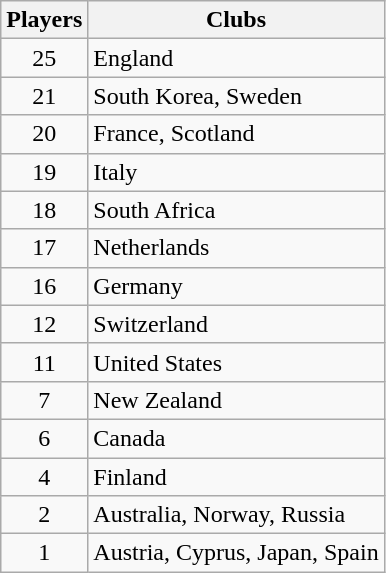<table class="wikitable">
<tr>
<th>Players</th>
<th>Clubs</th>
</tr>
<tr>
<td align="center">25</td>
<td> England</td>
</tr>
<tr>
<td align="center">21</td>
<td> South Korea,  Sweden</td>
</tr>
<tr>
<td align="center">20</td>
<td> France,  Scotland</td>
</tr>
<tr>
<td align="center">19</td>
<td> Italy</td>
</tr>
<tr>
<td align="center">18</td>
<td> South Africa</td>
</tr>
<tr>
<td align="center">17</td>
<td> Netherlands</td>
</tr>
<tr>
<td align="center">16</td>
<td> Germany</td>
</tr>
<tr>
<td align="center">12</td>
<td> Switzerland</td>
</tr>
<tr>
<td align="center">11</td>
<td> United States</td>
</tr>
<tr>
<td align="center">7</td>
<td> New Zealand</td>
</tr>
<tr>
<td align="center">6</td>
<td> Canada</td>
</tr>
<tr>
<td align="center">4</td>
<td> Finland</td>
</tr>
<tr>
<td align="center">2</td>
<td> Australia,  Norway,  Russia</td>
</tr>
<tr>
<td align="center">1</td>
<td> Austria,  Cyprus,  Japan,  Spain</td>
</tr>
</table>
